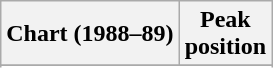<table class="wikitable sortable plainrowheaders">
<tr>
<th>Chart (1988–89)</th>
<th>Peak <br> position</th>
</tr>
<tr>
</tr>
<tr>
</tr>
<tr>
</tr>
<tr>
</tr>
</table>
